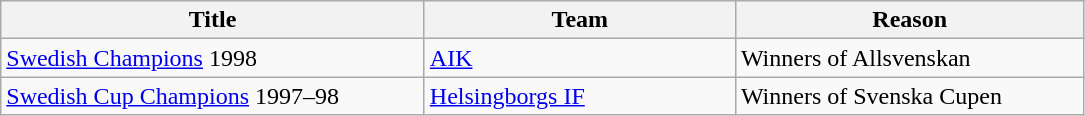<table class="wikitable" style="text-align: left">
<tr>
<th style="width: 275px;">Title</th>
<th style="width: 200px;">Team</th>
<th style="width: 225px;">Reason</th>
</tr>
<tr>
<td><a href='#'>Swedish Champions</a> 1998</td>
<td><a href='#'>AIK</a></td>
<td>Winners of Allsvenskan</td>
</tr>
<tr>
<td><a href='#'>Swedish Cup Champions</a> 1997–98</td>
<td><a href='#'>Helsingborgs IF</a></td>
<td>Winners of Svenska Cupen</td>
</tr>
</table>
